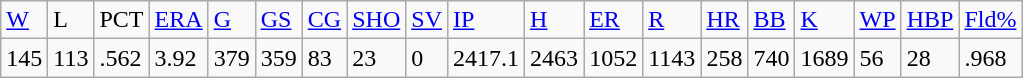<table class="wikitable">
<tr>
<td><a href='#'>W</a></td>
<td>L</td>
<td>PCT</td>
<td><a href='#'>ERA</a></td>
<td><a href='#'>G</a></td>
<td><a href='#'>GS</a></td>
<td><a href='#'>CG</a></td>
<td><a href='#'>SHO</a></td>
<td><a href='#'>SV</a></td>
<td><a href='#'>IP</a></td>
<td><a href='#'>H</a></td>
<td><a href='#'>ER</a></td>
<td><a href='#'>R</a></td>
<td><a href='#'>HR</a></td>
<td><a href='#'>BB</a></td>
<td><a href='#'>K</a></td>
<td><a href='#'>WP</a></td>
<td><a href='#'>HBP</a></td>
<td><a href='#'>Fld%</a></td>
</tr>
<tr>
<td>145</td>
<td>113</td>
<td>.562</td>
<td>3.92</td>
<td>379</td>
<td>359</td>
<td>83</td>
<td>23</td>
<td>0</td>
<td>2417.1</td>
<td>2463</td>
<td>1052</td>
<td>1143</td>
<td>258</td>
<td>740</td>
<td>1689</td>
<td>56</td>
<td>28</td>
<td>.968</td>
</tr>
</table>
